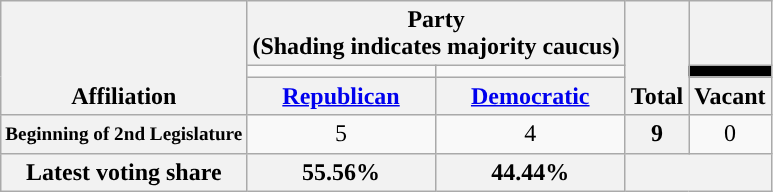<table class=wikitable style="text-align:center">
<tr style="vertical-align:bottom;">
<th rowspan=3>Affiliation</th>
<th colspan=2>Party <div>(Shading indicates majority caucus)</div></th>
<th rowspan=3>Total</th>
<th></th>
</tr>
<tr -style="height:5px">
<td style="background-color:"></td>
<td style="background-color:"></td>
<td style="background-color:black"></td>
</tr>
<tr>
<th><a href='#'>Republican</a></th>
<th><a href='#'>Democratic</a></th>
<th>Vacant</th>
</tr>
<tr>
<th nowrap style="font-size:80%">Beginning of 2nd Legislature</th>
<td>5</td>
<td>4</td>
<th>9</th>
<td>0</td>
</tr>
<tr>
<th>Latest voting share</th>
<th>55.56%</th>
<th>44.44%</th>
<th colspan=2></th>
</tr>
</table>
